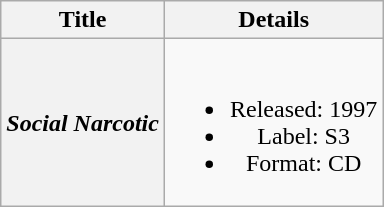<table class="wikitable plainrowheaders" style="text-align:center;" border="1">
<tr>
<th>Title</th>
<th>Details</th>
</tr>
<tr>
<th scope="row"><em>Social Narcotic</em></th>
<td><br><ul><li>Released: 1997</li><li>Label: S3</li><li>Format: CD</li></ul></td>
</tr>
</table>
